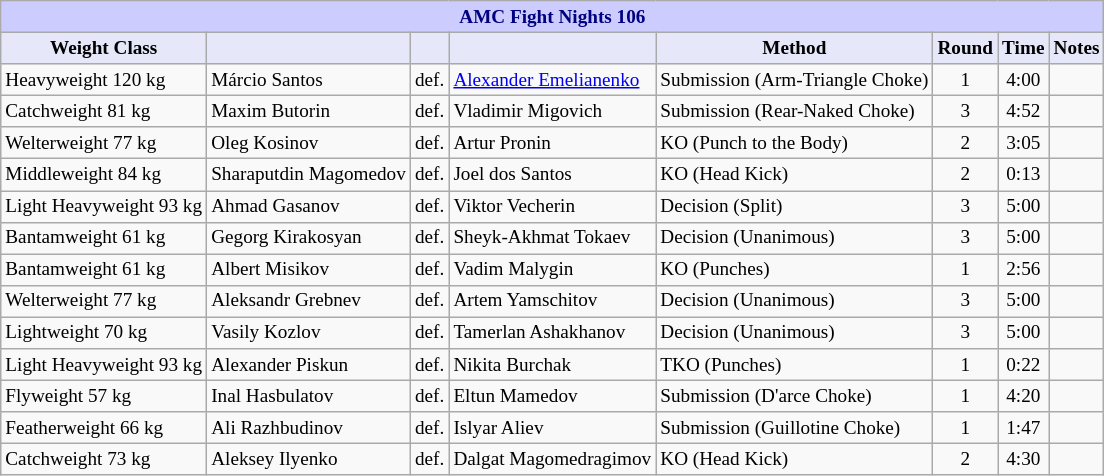<table class="wikitable" style="font-size: 80%;">
<tr>
<th colspan="8" style="background-color: #ccf; color: #000080; text-align: center;"><strong>AMC Fight Nights 106</strong></th>
</tr>
<tr>
<th colspan="1" style="background-color: #E6E8FA; color: #000000; text-align: center;">Weight Class</th>
<th colspan="1" style="background-color: #E6E8FA; color: #000000; text-align: center;"></th>
<th colspan="1" style="background-color: #E6E8FA; color: #000000; text-align: center;"></th>
<th colspan="1" style="background-color: #E6E8FA; color: #000000; text-align: center;"></th>
<th colspan="1" style="background-color: #E6E8FA; color: #000000; text-align: center;">Method</th>
<th colspan="1" style="background-color: #E6E8FA; color: #000000; text-align: center;">Round</th>
<th colspan="1" style="background-color: #E6E8FA; color: #000000; text-align: center;">Time</th>
<th colspan="1" style="background-color: #E6E8FA; color: #000000; text-align: center;">Notes</th>
</tr>
<tr>
<td>Heavyweight 120 kg</td>
<td> Márcio Santos</td>
<td align=center>def.</td>
<td> <a href='#'>Alexander Emelianenko</a></td>
<td>Submission (Arm-Triangle Choke)</td>
<td align=center>1</td>
<td align=center>4:00</td>
<td></td>
</tr>
<tr>
<td>Catchweight 81 kg</td>
<td> Maxim Butorin</td>
<td align=center>def.</td>
<td> Vladimir Migovich</td>
<td>Submission (Rear-Naked Choke)</td>
<td align=center>3</td>
<td align=center>4:52</td>
<td></td>
</tr>
<tr>
<td>Welterweight 77 kg</td>
<td> Oleg Kosinov</td>
<td align=center>def.</td>
<td> Artur Pronin</td>
<td>KO (Punch to the Body)</td>
<td align=center>2</td>
<td align=center>3:05</td>
<td></td>
</tr>
<tr>
<td>Middleweight 84 kg</td>
<td> Sharaputdin Magomedov</td>
<td align=center>def.</td>
<td> Joel dos Santos</td>
<td>KO (Head Kick)</td>
<td align=center>2</td>
<td align=center>0:13</td>
<td></td>
</tr>
<tr>
<td>Light Heavyweight 93 kg</td>
<td> Ahmad Gasanov</td>
<td align=center>def.</td>
<td> Viktor Vecherin</td>
<td>Decision (Split)</td>
<td align=center>3</td>
<td align=center>5:00</td>
<td></td>
</tr>
<tr>
<td>Bantamweight 61 kg</td>
<td> Gegorg Kirakosyan</td>
<td align=center>def.</td>
<td> Sheyk-Akhmat Tokaev</td>
<td>Decision (Unanimous)</td>
<td align=center>3</td>
<td align=center>5:00</td>
<td></td>
</tr>
<tr>
<td>Bantamweight 61 kg</td>
<td> Albert Misikov</td>
<td align=center>def.</td>
<td> Vadim Malygin</td>
<td>KO (Punches)</td>
<td align=center>1</td>
<td align=center>2:56</td>
<td></td>
</tr>
<tr>
<td>Welterweight 77 kg</td>
<td> Aleksandr Grebnev</td>
<td align=center>def.</td>
<td> Artem Yamschitov</td>
<td>Decision (Unanimous)</td>
<td align=center>3</td>
<td align=center>5:00</td>
<td></td>
</tr>
<tr>
<td>Lightweight 70 kg</td>
<td> Vasily Kozlov</td>
<td align=center>def.</td>
<td> Tamerlan Ashakhanov</td>
<td>Decision (Unanimous)</td>
<td align=center>3</td>
<td align=center>5:00</td>
<td></td>
</tr>
<tr>
<td>Light Heavyweight 93 kg</td>
<td> Alexander Piskun</td>
<td align=center>def.</td>
<td> Nikita Burchak</td>
<td>TKO (Punches)</td>
<td align=center>1</td>
<td align=center>0:22</td>
<td></td>
</tr>
<tr>
<td>Flyweight 57 kg</td>
<td> Inal Hasbulatov</td>
<td align=center>def.</td>
<td> Eltun Mamedov</td>
<td>Submission (D'arce Choke)</td>
<td align=center>1</td>
<td align=center>4:20</td>
<td></td>
</tr>
<tr>
<td>Featherweight 66 kg</td>
<td> Ali Razhbudinov</td>
<td align=center>def.</td>
<td> Islyar Aliev</td>
<td>Submission (Guillotine Choke)</td>
<td align=center>1</td>
<td align=center>1:47</td>
<td></td>
</tr>
<tr>
<td>Catchweight 73 kg</td>
<td> Aleksey Ilyenko</td>
<td align=center>def.</td>
<td> Dalgat Magomedragimov</td>
<td>KO (Head Kick)</td>
<td align=center>2</td>
<td align=center>4:30</td>
<td></td>
</tr>
</table>
